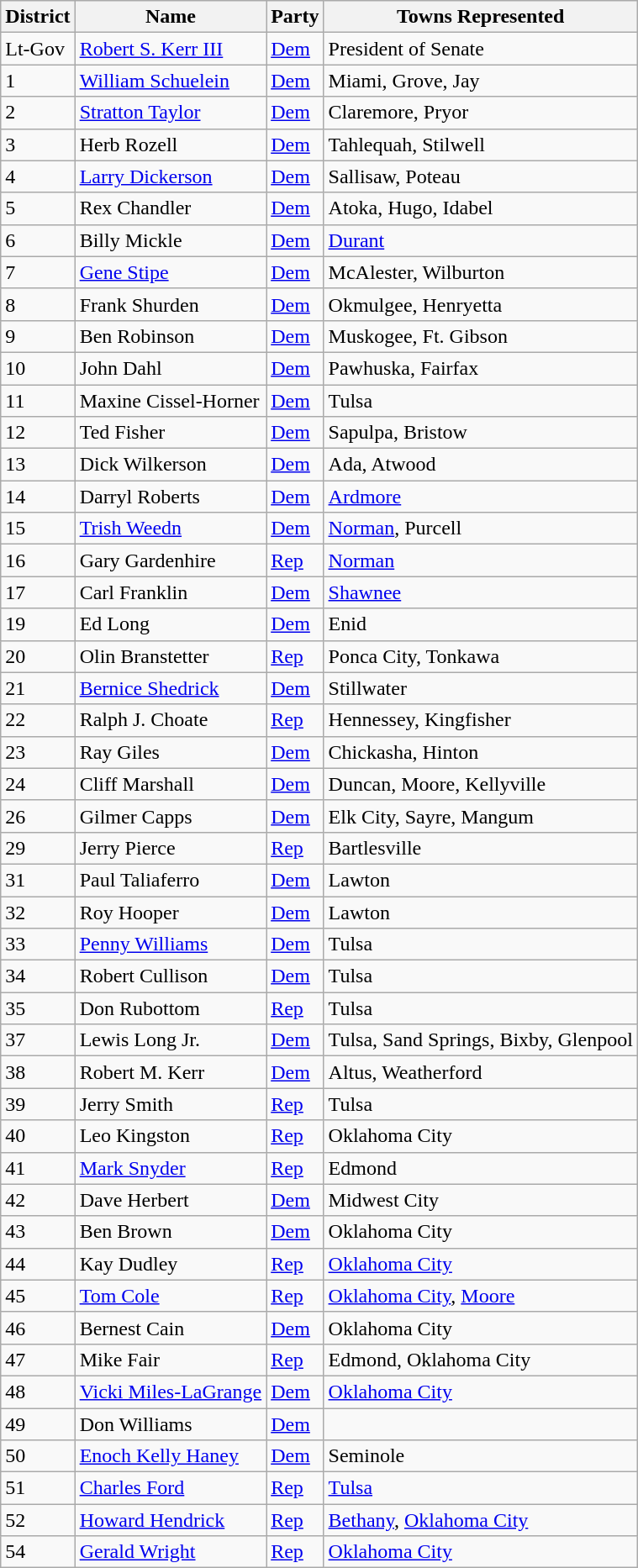<table class="wikitable sortable">
<tr>
<th>District</th>
<th>Name</th>
<th>Party</th>
<th>Towns Represented</th>
</tr>
<tr>
<td>Lt-Gov</td>
<td><a href='#'>Robert S. Kerr III</a></td>
<td><a href='#'>Dem</a></td>
<td>President of Senate</td>
</tr>
<tr>
<td>1</td>
<td><a href='#'>William Schuelein</a></td>
<td><a href='#'>Dem</a></td>
<td>Miami, Grove, Jay</td>
</tr>
<tr>
<td>2</td>
<td><a href='#'>Stratton Taylor</a></td>
<td><a href='#'>Dem</a></td>
<td>Claremore, Pryor</td>
</tr>
<tr>
<td>3</td>
<td>Herb Rozell</td>
<td><a href='#'>Dem</a></td>
<td>Tahlequah, Stilwell</td>
</tr>
<tr>
<td>4</td>
<td><a href='#'>Larry Dickerson</a></td>
<td><a href='#'>Dem</a></td>
<td>Sallisaw, Poteau</td>
</tr>
<tr>
<td>5</td>
<td>Rex Chandler</td>
<td><a href='#'>Dem</a></td>
<td>Atoka, Hugo, Idabel</td>
</tr>
<tr>
<td>6</td>
<td>Billy Mickle</td>
<td><a href='#'>Dem</a></td>
<td><a href='#'>Durant</a></td>
</tr>
<tr>
<td>7</td>
<td><a href='#'>Gene Stipe</a></td>
<td><a href='#'>Dem</a></td>
<td>McAlester, Wilburton</td>
</tr>
<tr>
<td>8</td>
<td>Frank Shurden</td>
<td><a href='#'>Dem</a></td>
<td>Okmulgee, Henryetta</td>
</tr>
<tr>
<td>9</td>
<td>Ben Robinson</td>
<td><a href='#'>Dem</a></td>
<td>Muskogee, Ft. Gibson</td>
</tr>
<tr>
<td>10</td>
<td>John Dahl</td>
<td><a href='#'>Dem</a></td>
<td>Pawhuska, Fairfax</td>
</tr>
<tr>
<td>11</td>
<td>Maxine Cissel-Horner</td>
<td><a href='#'>Dem</a></td>
<td>Tulsa</td>
</tr>
<tr>
<td>12</td>
<td>Ted Fisher</td>
<td><a href='#'>Dem</a></td>
<td>Sapulpa, Bristow</td>
</tr>
<tr>
<td>13</td>
<td>Dick Wilkerson</td>
<td><a href='#'>Dem</a></td>
<td>Ada, Atwood</td>
</tr>
<tr>
<td>14</td>
<td>Darryl Roberts</td>
<td><a href='#'>Dem</a></td>
<td><a href='#'>Ardmore</a></td>
</tr>
<tr>
<td>15</td>
<td><a href='#'>Trish Weedn</a></td>
<td><a href='#'>Dem</a></td>
<td><a href='#'>Norman</a>, Purcell</td>
</tr>
<tr>
<td>16</td>
<td>Gary Gardenhire</td>
<td><a href='#'>Rep</a></td>
<td><a href='#'>Norman</a></td>
</tr>
<tr>
<td>17</td>
<td>Carl Franklin</td>
<td><a href='#'>Dem</a></td>
<td><a href='#'>Shawnee</a></td>
</tr>
<tr>
<td>19</td>
<td>Ed Long</td>
<td><a href='#'>Dem</a></td>
<td>Enid</td>
</tr>
<tr>
<td>20</td>
<td>Olin Branstetter</td>
<td><a href='#'>Rep</a></td>
<td>Ponca City, Tonkawa</td>
</tr>
<tr>
<td>21</td>
<td><a href='#'>Bernice Shedrick</a></td>
<td><a href='#'>Dem</a></td>
<td>Stillwater</td>
</tr>
<tr>
<td>22</td>
<td>Ralph J. Choate</td>
<td><a href='#'>Rep</a></td>
<td>Hennessey, Kingfisher</td>
</tr>
<tr>
<td>23</td>
<td>Ray Giles</td>
<td><a href='#'>Dem</a></td>
<td>Chickasha, Hinton</td>
</tr>
<tr>
<td>24</td>
<td>Cliff Marshall</td>
<td><a href='#'>Dem</a></td>
<td>Duncan, Moore, Kellyville</td>
</tr>
<tr>
<td>26</td>
<td>Gilmer Capps</td>
<td><a href='#'>Dem</a></td>
<td>Elk City, Sayre, Mangum</td>
</tr>
<tr>
<td>29</td>
<td>Jerry Pierce</td>
<td><a href='#'>Rep</a></td>
<td>Bartlesville</td>
</tr>
<tr>
<td>31</td>
<td>Paul Taliaferro</td>
<td><a href='#'>Dem</a></td>
<td>Lawton</td>
</tr>
<tr>
<td>32</td>
<td>Roy Hooper</td>
<td><a href='#'>Dem</a></td>
<td>Lawton</td>
</tr>
<tr>
<td>33</td>
<td><a href='#'>Penny Williams</a></td>
<td><a href='#'>Dem</a></td>
<td>Tulsa</td>
</tr>
<tr>
<td>34</td>
<td>Robert Cullison</td>
<td><a href='#'>Dem</a></td>
<td>Tulsa</td>
</tr>
<tr>
<td>35</td>
<td>Don Rubottom</td>
<td><a href='#'>Rep</a></td>
<td>Tulsa</td>
</tr>
<tr>
<td>37</td>
<td>Lewis Long Jr.</td>
<td><a href='#'>Dem</a></td>
<td>Tulsa, Sand Springs, Bixby, Glenpool</td>
</tr>
<tr>
<td>38</td>
<td>Robert M. Kerr</td>
<td><a href='#'>Dem</a></td>
<td>Altus, Weatherford</td>
</tr>
<tr>
<td>39</td>
<td>Jerry Smith</td>
<td><a href='#'>Rep</a></td>
<td>Tulsa</td>
</tr>
<tr>
<td>40</td>
<td>Leo Kingston</td>
<td><a href='#'>Rep</a></td>
<td>Oklahoma City</td>
</tr>
<tr>
<td>41</td>
<td><a href='#'>Mark Snyder</a></td>
<td><a href='#'>Rep</a></td>
<td>Edmond</td>
</tr>
<tr>
<td>42</td>
<td>Dave Herbert</td>
<td><a href='#'>Dem</a></td>
<td>Midwest City</td>
</tr>
<tr>
<td>43</td>
<td>Ben Brown</td>
<td><a href='#'>Dem</a></td>
<td>Oklahoma City</td>
</tr>
<tr>
<td>44</td>
<td>Kay Dudley</td>
<td><a href='#'>Rep</a></td>
<td><a href='#'>Oklahoma City</a></td>
</tr>
<tr>
<td>45</td>
<td><a href='#'>Tom Cole</a></td>
<td><a href='#'>Rep</a></td>
<td><a href='#'>Oklahoma City</a>, <a href='#'>Moore</a></td>
</tr>
<tr>
<td>46</td>
<td>Bernest Cain</td>
<td><a href='#'>Dem</a></td>
<td>Oklahoma City</td>
</tr>
<tr>
<td>47</td>
<td>Mike Fair</td>
<td><a href='#'>Rep</a></td>
<td>Edmond, Oklahoma City</td>
</tr>
<tr>
<td>48</td>
<td><a href='#'>Vicki Miles-LaGrange</a></td>
<td><a href='#'>Dem</a></td>
<td><a href='#'>Oklahoma City</a></td>
</tr>
<tr>
<td>49</td>
<td>Don Williams</td>
<td><a href='#'>Dem</a></td>
<td></td>
</tr>
<tr>
<td>50</td>
<td><a href='#'>Enoch Kelly Haney</a></td>
<td><a href='#'>Dem</a></td>
<td>Seminole</td>
</tr>
<tr>
<td>51</td>
<td><a href='#'>Charles Ford</a></td>
<td><a href='#'>Rep</a></td>
<td><a href='#'>Tulsa</a></td>
</tr>
<tr>
<td>52</td>
<td><a href='#'>Howard Hendrick</a></td>
<td><a href='#'>Rep</a></td>
<td><a href='#'>Bethany</a>, <a href='#'>Oklahoma City</a></td>
</tr>
<tr>
<td>54</td>
<td><a href='#'>Gerald Wright</a></td>
<td><a href='#'>Rep</a></td>
<td><a href='#'>Oklahoma City</a></td>
</tr>
</table>
